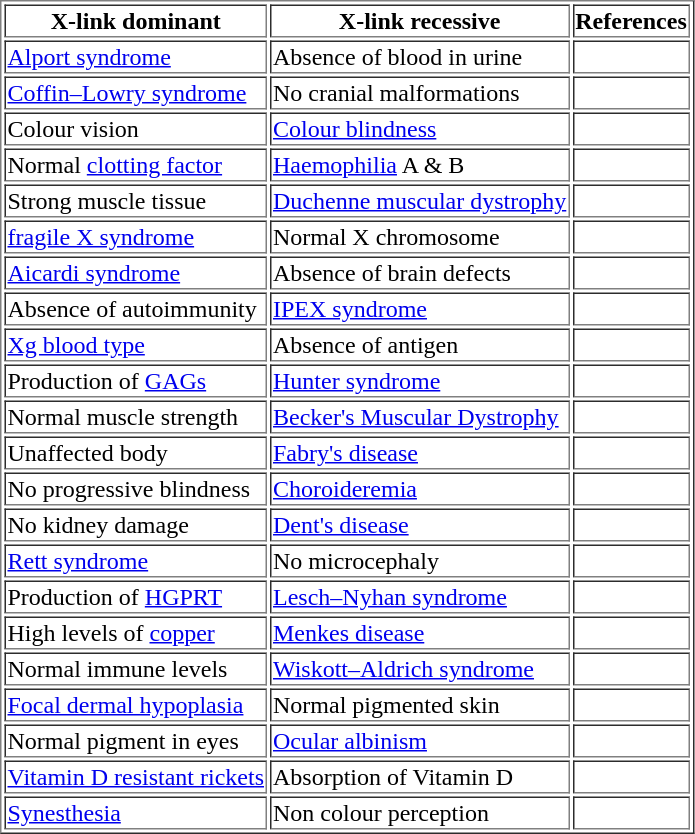<table border=1>
<tr>
<th>X-link dominant</th>
<th>X-link recessive</th>
<th>References</th>
</tr>
<tr>
<td><a href='#'>Alport syndrome</a></td>
<td>Absence of blood in urine</td>
<td></td>
</tr>
<tr>
<td><a href='#'>Coffin–Lowry syndrome</a></td>
<td>No cranial malformations</td>
<td></td>
</tr>
<tr>
<td>Colour vision</td>
<td><a href='#'>Colour blindness</a></td>
<td></td>
</tr>
<tr>
<td>Normal <a href='#'>clotting factor</a></td>
<td><a href='#'>Haemophilia</a> A & B</td>
<td></td>
</tr>
<tr>
<td>Strong muscle tissue</td>
<td><a href='#'>Duchenne muscular dystrophy</a></td>
<td></td>
</tr>
<tr>
<td><a href='#'>fragile X syndrome</a></td>
<td>Normal X chromosome</td>
<td></td>
</tr>
<tr>
<td><a href='#'>Aicardi syndrome</a></td>
<td>Absence of brain defects</td>
<td></td>
</tr>
<tr>
<td>Absence of autoimmunity</td>
<td><a href='#'>IPEX syndrome</a></td>
<td></td>
</tr>
<tr>
<td><a href='#'>Xg blood type</a></td>
<td>Absence of antigen</td>
<td></td>
</tr>
<tr>
<td>Production of <a href='#'>GAGs</a></td>
<td><a href='#'>Hunter syndrome</a></td>
<td></td>
</tr>
<tr>
<td>Normal muscle strength</td>
<td><a href='#'>Becker's Muscular Dystrophy</a></td>
<td></td>
</tr>
<tr>
<td>Unaffected body</td>
<td><a href='#'>Fabry's disease</a></td>
<td></td>
</tr>
<tr>
<td>No progressive blindness</td>
<td><a href='#'>Choroideremia</a></td>
<td></td>
</tr>
<tr>
<td>No kidney damage</td>
<td><a href='#'>Dent's disease</a></td>
<td></td>
</tr>
<tr>
<td><a href='#'>Rett syndrome</a></td>
<td>No microcephaly</td>
<td></td>
</tr>
<tr>
<td>Production of <a href='#'>HGPRT</a></td>
<td><a href='#'>Lesch–Nyhan syndrome</a></td>
<td></td>
</tr>
<tr>
<td>High levels of <a href='#'>copper</a></td>
<td><a href='#'>Menkes disease</a></td>
<td></td>
</tr>
<tr>
<td>Normal immune levels</td>
<td><a href='#'>Wiskott–Aldrich syndrome</a></td>
<td></td>
</tr>
<tr>
<td><a href='#'>Focal dermal hypoplasia</a></td>
<td>Normal pigmented skin</td>
<td></td>
</tr>
<tr>
<td>Normal pigment in eyes</td>
<td><a href='#'>Ocular albinism</a></td>
<td></td>
</tr>
<tr>
<td><a href='#'>Vitamin D resistant rickets</a></td>
<td>Absorption of Vitamin D</td>
<td></td>
</tr>
<tr>
<td><a href='#'>Synesthesia</a></td>
<td>Non colour perception</td>
<td></td>
</tr>
</table>
